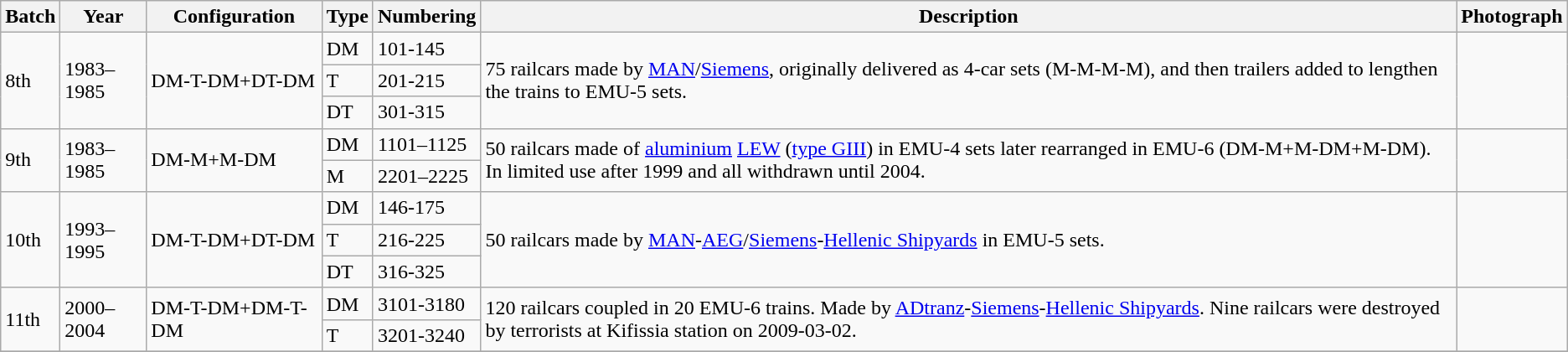<table class="wikitable">
<tr>
<th>Batch</th>
<th>Year</th>
<th>Configuration</th>
<th>Type</th>
<th>Numbering</th>
<th>Description</th>
<th>Photograph</th>
</tr>
<tr>
<td rowspan="3">8th</td>
<td rowspan="3">1983–1985</td>
<td rowspan="3">DM-T-DM+DT-DM</td>
<td>DM</td>
<td>101-145</td>
<td rowspan="3">75 railcars made by <a href='#'>MAN</a>/<a href='#'>Siemens</a>, originally delivered as 4-car sets (M-M-M-M), and then trailers added to lengthen the trains to EMU-5 sets.</td>
<td rowspan="3"></td>
</tr>
<tr>
<td>T</td>
<td>201-215</td>
</tr>
<tr>
<td>DT</td>
<td>301-315</td>
</tr>
<tr>
<td rowspan="2">9th</td>
<td rowspan="2">1983–1985</td>
<td rowspan="2">DM-M+M-DM</td>
<td>DM</td>
<td>1101–1125</td>
<td rowspan="2">50 railcars made of <a href='#'>aluminium</a> <a href='#'>LEW</a> (<a href='#'>type GIII</a>) in EMU-4 sets later rearranged in EMU-6 (DM-M+M-DM+M-DM). In limited use after 1999 and all withdrawn until 2004.</td>
<td rowspan="2"></td>
</tr>
<tr>
<td>M</td>
<td>2201–2225</td>
</tr>
<tr>
<td rowspan="3">10th</td>
<td rowspan="3">1993–1995</td>
<td rowspan="3">DM-T-DM+DT-DM</td>
<td>DM</td>
<td>146-175</td>
<td rowspan="3">50 railcars made by <a href='#'>MAN</a>-<a href='#'>AEG</a>/<a href='#'>Siemens</a>-<a href='#'>Hellenic Shipyards</a> in EMU-5 sets.</td>
<td rowspan="3"></td>
</tr>
<tr>
<td>T</td>
<td>216-225</td>
</tr>
<tr>
<td>DT</td>
<td>316-325</td>
</tr>
<tr>
<td rowspan="2">11th</td>
<td rowspan="2">2000–2004</td>
<td rowspan="2">DM-T-DM+DM-T-DM</td>
<td>DM</td>
<td>3101-3180</td>
<td rowspan="2">120 railcars coupled in 20 EMU-6 trains. Made by <a href='#'>ADtranz</a>-<a href='#'>Siemens</a>-<a href='#'>Hellenic Shipyards</a>. Nine railcars were destroyed by terrorists at Kifissia station on 2009-03-02.</td>
<td rowspan="2"></td>
</tr>
<tr>
<td>T</td>
<td>3201-3240</td>
</tr>
<tr>
</tr>
</table>
